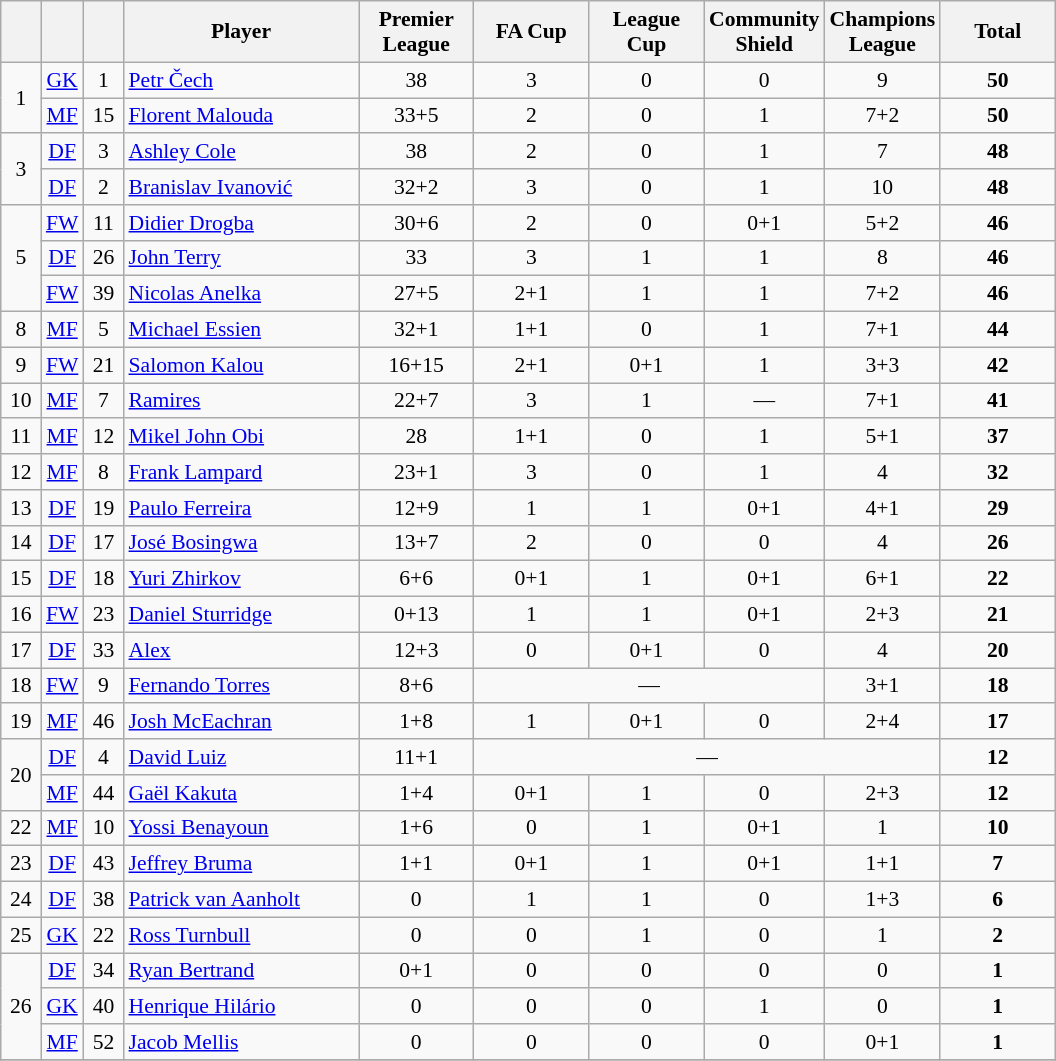<table class="wikitable" style="font-size: 90%; text-align: center;">
<tr>
<th width=20></th>
<th width=20></th>
<th width=20></th>
<th width=150>Player</th>
<th width=70>Premier League</th>
<th width=70>FA Cup</th>
<th width=70>League Cup</th>
<th width=70>Community Shield</th>
<th width=70>Champions League</th>
<th width=70><strong>Total</strong></th>
</tr>
<tr>
<td rowspan="2">1</td>
<td><a href='#'>GK</a></td>
<td>1</td>
<td align=left> <a href='#'>Petr Čech</a></td>
<td>38</td>
<td>3</td>
<td>0</td>
<td>0</td>
<td>9</td>
<td><strong>50</strong></td>
</tr>
<tr>
<td><a href='#'>MF</a></td>
<td>15</td>
<td align=left> <a href='#'>Florent Malouda</a></td>
<td>33+5</td>
<td>2</td>
<td>0</td>
<td>1</td>
<td>7+2</td>
<td><strong>50</strong></td>
</tr>
<tr>
<td rowspan="2">3</td>
<td><a href='#'>DF</a></td>
<td>3</td>
<td align=left> <a href='#'>Ashley Cole</a></td>
<td>38</td>
<td>2</td>
<td>0</td>
<td>1</td>
<td>7</td>
<td><strong>48</strong></td>
</tr>
<tr>
<td><a href='#'>DF</a></td>
<td>2</td>
<td align=left> <a href='#'>Branislav Ivanović</a></td>
<td>32+2</td>
<td>3</td>
<td>0</td>
<td>1</td>
<td>10</td>
<td><strong>48</strong></td>
</tr>
<tr>
<td rowspan="3">5</td>
<td><a href='#'>FW</a></td>
<td>11</td>
<td align=left> <a href='#'>Didier Drogba</a></td>
<td>30+6</td>
<td>2</td>
<td>0</td>
<td>0+1</td>
<td>5+2</td>
<td><strong>46</strong></td>
</tr>
<tr>
<td><a href='#'>DF</a></td>
<td>26</td>
<td align=left> <a href='#'>John Terry</a></td>
<td>33</td>
<td>3</td>
<td>1</td>
<td>1</td>
<td>8</td>
<td><strong>46</strong></td>
</tr>
<tr>
<td><a href='#'>FW</a></td>
<td>39</td>
<td align=left> <a href='#'>Nicolas Anelka</a></td>
<td>27+5</td>
<td>2+1</td>
<td>1</td>
<td>1</td>
<td>7+2</td>
<td><strong>46</strong></td>
</tr>
<tr>
<td>8</td>
<td><a href='#'>MF</a></td>
<td>5</td>
<td align=left> <a href='#'>Michael Essien</a></td>
<td>32+1</td>
<td>1+1</td>
<td>0</td>
<td>1</td>
<td>7+1</td>
<td><strong>44</strong></td>
</tr>
<tr>
<td>9</td>
<td><a href='#'>FW</a></td>
<td>21</td>
<td align=left> <a href='#'>Salomon Kalou</a></td>
<td>16+15</td>
<td>2+1</td>
<td>0+1</td>
<td>1</td>
<td>3+3</td>
<td><strong>42</strong></td>
</tr>
<tr>
<td>10</td>
<td><a href='#'>MF</a></td>
<td>7</td>
<td align=left> <a href='#'>Ramires</a></td>
<td>22+7</td>
<td>3</td>
<td>1</td>
<td>—</td>
<td>7+1</td>
<td><strong>41</strong></td>
</tr>
<tr>
<td>11</td>
<td><a href='#'>MF</a></td>
<td>12</td>
<td align=left> <a href='#'>Mikel John Obi</a></td>
<td>28</td>
<td>1+1</td>
<td>0</td>
<td>1</td>
<td>5+1</td>
<td><strong>37</strong></td>
</tr>
<tr>
<td>12</td>
<td><a href='#'>MF</a></td>
<td>8</td>
<td align=left> <a href='#'>Frank Lampard</a></td>
<td>23+1</td>
<td>3</td>
<td>0</td>
<td>1</td>
<td>4</td>
<td><strong>32</strong></td>
</tr>
<tr>
<td>13</td>
<td><a href='#'>DF</a></td>
<td>19</td>
<td align=left> <a href='#'>Paulo Ferreira</a></td>
<td>12+9</td>
<td>1</td>
<td>1</td>
<td>0+1</td>
<td>4+1</td>
<td><strong>29</strong></td>
</tr>
<tr>
<td>14</td>
<td><a href='#'>DF</a></td>
<td>17</td>
<td align=left> <a href='#'>José Bosingwa</a></td>
<td>13+7</td>
<td>2</td>
<td>0</td>
<td>0</td>
<td>4</td>
<td><strong>26</strong></td>
</tr>
<tr>
<td>15</td>
<td><a href='#'>DF</a></td>
<td>18</td>
<td align=left> <a href='#'>Yuri Zhirkov</a></td>
<td>6+6</td>
<td>0+1</td>
<td>1</td>
<td>0+1</td>
<td>6+1</td>
<td><strong>22</strong></td>
</tr>
<tr>
<td>16</td>
<td><a href='#'>FW</a></td>
<td>23</td>
<td align=left> <a href='#'>Daniel Sturridge</a></td>
<td>0+13</td>
<td>1</td>
<td>1</td>
<td>0+1</td>
<td>2+3</td>
<td><strong>21</strong></td>
</tr>
<tr>
<td>17</td>
<td><a href='#'>DF</a></td>
<td>33</td>
<td align=left> <a href='#'>Alex</a></td>
<td>12+3</td>
<td>0</td>
<td>0+1</td>
<td>0</td>
<td>4</td>
<td><strong>20</strong></td>
</tr>
<tr>
<td>18</td>
<td><a href='#'>FW</a></td>
<td>9</td>
<td align=left> <a href='#'>Fernando Torres</a></td>
<td>8+6</td>
<td colspan="3">—</td>
<td>3+1</td>
<td><strong>18</strong></td>
</tr>
<tr>
<td>19</td>
<td><a href='#'>MF</a></td>
<td>46</td>
<td align=left> <a href='#'>Josh McEachran</a></td>
<td>1+8</td>
<td>1</td>
<td>0+1</td>
<td>0</td>
<td>2+4</td>
<td><strong>17</strong></td>
</tr>
<tr>
<td rowspan="2">20</td>
<td><a href='#'>DF</a></td>
<td>4</td>
<td align=left> <a href='#'>David Luiz</a></td>
<td>11+1</td>
<td colspan="4">—</td>
<td><strong>12</strong></td>
</tr>
<tr>
<td><a href='#'>MF</a></td>
<td>44</td>
<td align=left> <a href='#'>Gaël Kakuta</a></td>
<td>1+4</td>
<td>0+1</td>
<td>1</td>
<td>0</td>
<td>2+3</td>
<td><strong>12</strong></td>
</tr>
<tr>
<td>22</td>
<td><a href='#'>MF</a></td>
<td>10</td>
<td align=left> <a href='#'>Yossi Benayoun</a></td>
<td>1+6</td>
<td>0</td>
<td>1</td>
<td>0+1</td>
<td>1</td>
<td><strong>10</strong></td>
</tr>
<tr>
<td>23</td>
<td><a href='#'>DF</a></td>
<td>43</td>
<td align=left> <a href='#'>Jeffrey Bruma</a></td>
<td>1+1</td>
<td>0+1</td>
<td>1</td>
<td>0+1</td>
<td>1+1</td>
<td><strong>7</strong></td>
</tr>
<tr>
<td>24</td>
<td><a href='#'>DF</a></td>
<td>38</td>
<td align=left> <a href='#'>Patrick van Aanholt</a></td>
<td>0</td>
<td>1</td>
<td>1</td>
<td>0</td>
<td>1+3</td>
<td><strong>6</strong></td>
</tr>
<tr>
<td>25</td>
<td><a href='#'>GK</a></td>
<td>22</td>
<td align=left> <a href='#'>Ross Turnbull</a></td>
<td>0</td>
<td>0</td>
<td>1</td>
<td>0</td>
<td>1</td>
<td><strong>2</strong></td>
</tr>
<tr>
<td rowspan="3">26</td>
<td><a href='#'>DF</a></td>
<td>34</td>
<td align=left> <a href='#'>Ryan Bertrand</a></td>
<td>0+1</td>
<td>0</td>
<td>0</td>
<td>0</td>
<td>0</td>
<td><strong>1</strong></td>
</tr>
<tr>
<td><a href='#'>GK</a></td>
<td>40</td>
<td align=left> <a href='#'>Henrique Hilário</a></td>
<td>0</td>
<td>0</td>
<td>0</td>
<td>1</td>
<td>0</td>
<td><strong>1</strong></td>
</tr>
<tr>
<td><a href='#'>MF</a></td>
<td>52</td>
<td align=left> <a href='#'>Jacob Mellis</a></td>
<td>0</td>
<td>0</td>
<td>0</td>
<td>0</td>
<td>0+1</td>
<td><strong>1</strong></td>
</tr>
<tr>
</tr>
</table>
